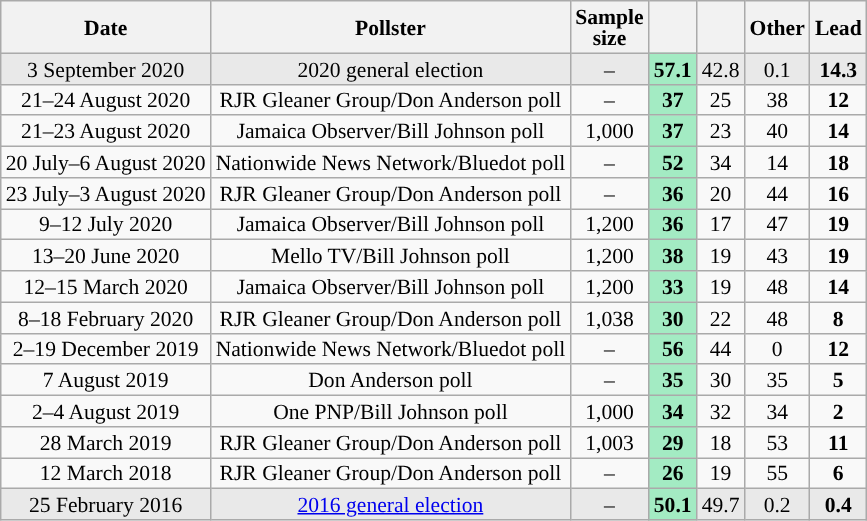<table class="wikitable sortable" style="text-align:center;font-size:90%;line-height:14px;">
<tr>
<th>Date</th>
<th>Pollster</th>
<th>Sample<br>size</th>
<th style="background:"><a href='#'></a></th>
<th style="background:"><a href='#'></a></th>
<th>Other</th>
<th>Lead</th>
</tr>
<tr style="background:#E9E9E9;">
<td>3 September 2020</td>
<td>2020 general election</td>
<td>–</td>
<td style="background:#a3ebc3;"><strong>57.1</strong></td>
<td>42.8</td>
<td>0.1</td>
<td style="background:"><strong>14.3</strong></td>
</tr>
<tr>
<td>21–24 August 2020</td>
<td>RJR Gleaner Group/Don Anderson poll</td>
<td>–</td>
<td style="background:#a3ebc3;"><strong>37</strong></td>
<td>25</td>
<td>38</td>
<td style="background:"><strong>12</strong></td>
</tr>
<tr>
<td>21–23 August 2020</td>
<td>Jamaica Observer/Bill Johnson poll</td>
<td>1,000</td>
<td style="background:#a3ebc3;"><strong>37</strong></td>
<td>23</td>
<td>40</td>
<td style="background:"><strong>14</strong></td>
</tr>
<tr>
<td>20 July–6 August 2020</td>
<td>Nationwide News Network/Bluedot poll</td>
<td>–</td>
<td style="background:#a3ebc3;"><strong>52</strong></td>
<td>34</td>
<td>14</td>
<td style="background:"><strong>18</strong></td>
</tr>
<tr>
<td>23 July–3 August 2020</td>
<td>RJR Gleaner Group/Don Anderson poll</td>
<td>–</td>
<td style="background:#a3ebc3;"><strong>36</strong></td>
<td>20</td>
<td>44</td>
<td style="background:"><strong>16</strong></td>
</tr>
<tr>
<td>9–12 July 2020</td>
<td>Jamaica Observer/Bill Johnson poll</td>
<td>1,200</td>
<td style="background:#a3ebc3;"><strong>36</strong></td>
<td>17</td>
<td>47</td>
<td style="background:"><strong>19</strong></td>
</tr>
<tr>
<td>13–20 June 2020</td>
<td>Mello TV/Bill Johnson poll</td>
<td>1,200</td>
<td style="background:#a3ebc3;"><strong>38</strong></td>
<td>19</td>
<td>43</td>
<td style="background:"><strong>19</strong></td>
</tr>
<tr>
<td>12–15 March 2020</td>
<td>Jamaica Observer/Bill Johnson poll</td>
<td>1,200</td>
<td style="background:#a3ebc3;"><strong>33</strong></td>
<td>19</td>
<td>48</td>
<td style="background:"><strong>14</strong></td>
</tr>
<tr>
<td>8–18 February 2020</td>
<td>RJR Gleaner Group/Don Anderson poll</td>
<td>1,038</td>
<td style="background:#a3ebc3;"><strong>30</strong></td>
<td>22</td>
<td>48</td>
<td style="background:"><strong>8</strong></td>
</tr>
<tr>
<td>2–19 December 2019</td>
<td>Nationwide News Network/Bluedot poll</td>
<td>–</td>
<td style="background:#a3ebc3;"><strong>56</strong></td>
<td>44</td>
<td>0</td>
<td style="background:"><strong>12</strong></td>
</tr>
<tr>
<td>7 August 2019</td>
<td>Don Anderson poll</td>
<td>–</td>
<td style="background:#a3ebc3;"><strong>35</strong></td>
<td>30</td>
<td>35</td>
<td style="background:"><strong>5</strong></td>
</tr>
<tr>
<td>2–4 August 2019</td>
<td>One PNP/Bill Johnson poll</td>
<td>1,000</td>
<td style="background:#a3ebc3;"><strong>34</strong></td>
<td>32</td>
<td>34</td>
<td style="background:"><strong>2</strong></td>
</tr>
<tr>
<td>28 March 2019</td>
<td>RJR Gleaner Group/Don Anderson poll</td>
<td>1,003</td>
<td style="background:#a3ebc3;"><strong>29</strong></td>
<td>18</td>
<td>53</td>
<td style="background:"><strong>11</strong></td>
</tr>
<tr>
<td>12 March 2018</td>
<td>RJR Gleaner Group/Don Anderson poll</td>
<td>–</td>
<td style="background:#a3ebc3;"><strong>26</strong></td>
<td>19</td>
<td>55</td>
<td style="background:"><strong>6</strong></td>
</tr>
<tr style="background:#E9E9E9;">
<td>25 February 2016</td>
<td><a href='#'>2016 general election</a></td>
<td>–</td>
<td style="background:#a3ebc3;"><strong>50.1</strong></td>
<td>49.7</td>
<td>0.2</td>
<td style="background:"><strong>0.4</strong></td>
</tr>
</table>
